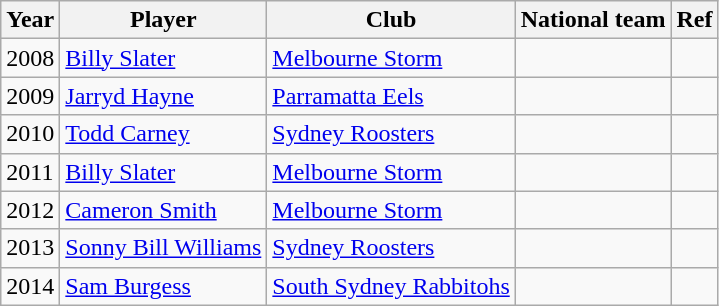<table class="wikitable">
<tr>
<th>Year</th>
<th>Player</th>
<th>Club</th>
<th>National team</th>
<th>Ref</th>
</tr>
<tr>
<td>2008</td>
<td> <a href='#'>Billy Slater</a></td>
<td> <a href='#'>Melbourne Storm</a></td>
<td></td>
<td></td>
</tr>
<tr>
<td>2009</td>
<td> <a href='#'>Jarryd Hayne</a></td>
<td> <a href='#'>Parramatta Eels</a></td>
<td></td>
<td></td>
</tr>
<tr>
<td>2010</td>
<td> <a href='#'>Todd Carney</a></td>
<td> <a href='#'>Sydney Roosters</a></td>
<td></td>
<td></td>
</tr>
<tr>
<td>2011</td>
<td> <a href='#'>Billy Slater</a></td>
<td> <a href='#'>Melbourne Storm</a></td>
<td></td>
<td></td>
</tr>
<tr>
<td>2012</td>
<td> <a href='#'>Cameron Smith</a></td>
<td> <a href='#'>Melbourne Storm</a></td>
<td></td>
<td></td>
</tr>
<tr>
<td>2013</td>
<td> <a href='#'>Sonny Bill Williams</a></td>
<td> <a href='#'>Sydney Roosters</a></td>
<td></td>
<td></td>
</tr>
<tr>
<td>2014</td>
<td> <a href='#'>Sam Burgess</a></td>
<td> <a href='#'>South Sydney Rabbitohs</a></td>
<td></td>
<td></td>
</tr>
</table>
